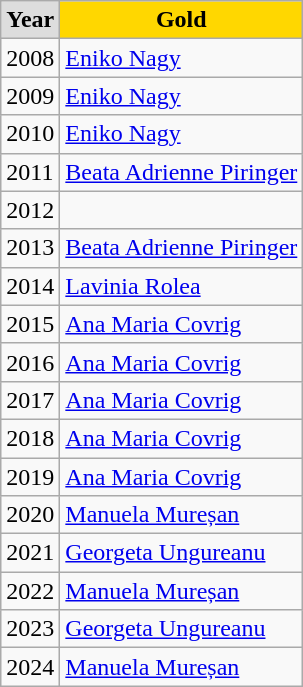<table class="wikitable" style="text-align:left;">
<tr>
<td style="background:#DDDDDD; font-weight:bold; text-align:center;">Year</td>
<td style="background:gold; font-weight:bold; text-align:center;">Gold</td>
</tr>
<tr>
<td>2008</td>
<td><a href='#'>Eniko Nagy</a></td>
</tr>
<tr>
<td>2009</td>
<td><a href='#'>Eniko Nagy</a></td>
</tr>
<tr>
<td>2010</td>
<td><a href='#'>Eniko Nagy</a></td>
</tr>
<tr>
<td>2011</td>
<td><a href='#'>Beata Adrienne Piringer</a></td>
</tr>
<tr>
<td>2012</td>
<td></td>
</tr>
<tr>
<td>2013</td>
<td><a href='#'>Beata Adrienne Piringer</a></td>
</tr>
<tr>
<td>2014</td>
<td><a href='#'>Lavinia Rolea</a></td>
</tr>
<tr>
<td>2015</td>
<td><a href='#'>Ana Maria Covrig</a></td>
</tr>
<tr>
<td>2016</td>
<td><a href='#'>Ana Maria Covrig</a></td>
</tr>
<tr>
<td>2017</td>
<td><a href='#'>Ana Maria Covrig</a></td>
</tr>
<tr>
<td>2018</td>
<td><a href='#'>Ana Maria Covrig</a></td>
</tr>
<tr>
<td>2019</td>
<td><a href='#'>Ana Maria Covrig</a></td>
</tr>
<tr>
<td>2020</td>
<td><a href='#'>Manuela Mureșan</a></td>
</tr>
<tr>
<td>2021</td>
<td><a href='#'>Georgeta Ungureanu</a></td>
</tr>
<tr>
<td>2022</td>
<td><a href='#'>Manuela Mureșan</a></td>
</tr>
<tr>
<td>2023</td>
<td><a href='#'>Georgeta Ungureanu</a></td>
</tr>
<tr>
<td>2024</td>
<td><a href='#'>Manuela Mureșan</a></td>
</tr>
</table>
